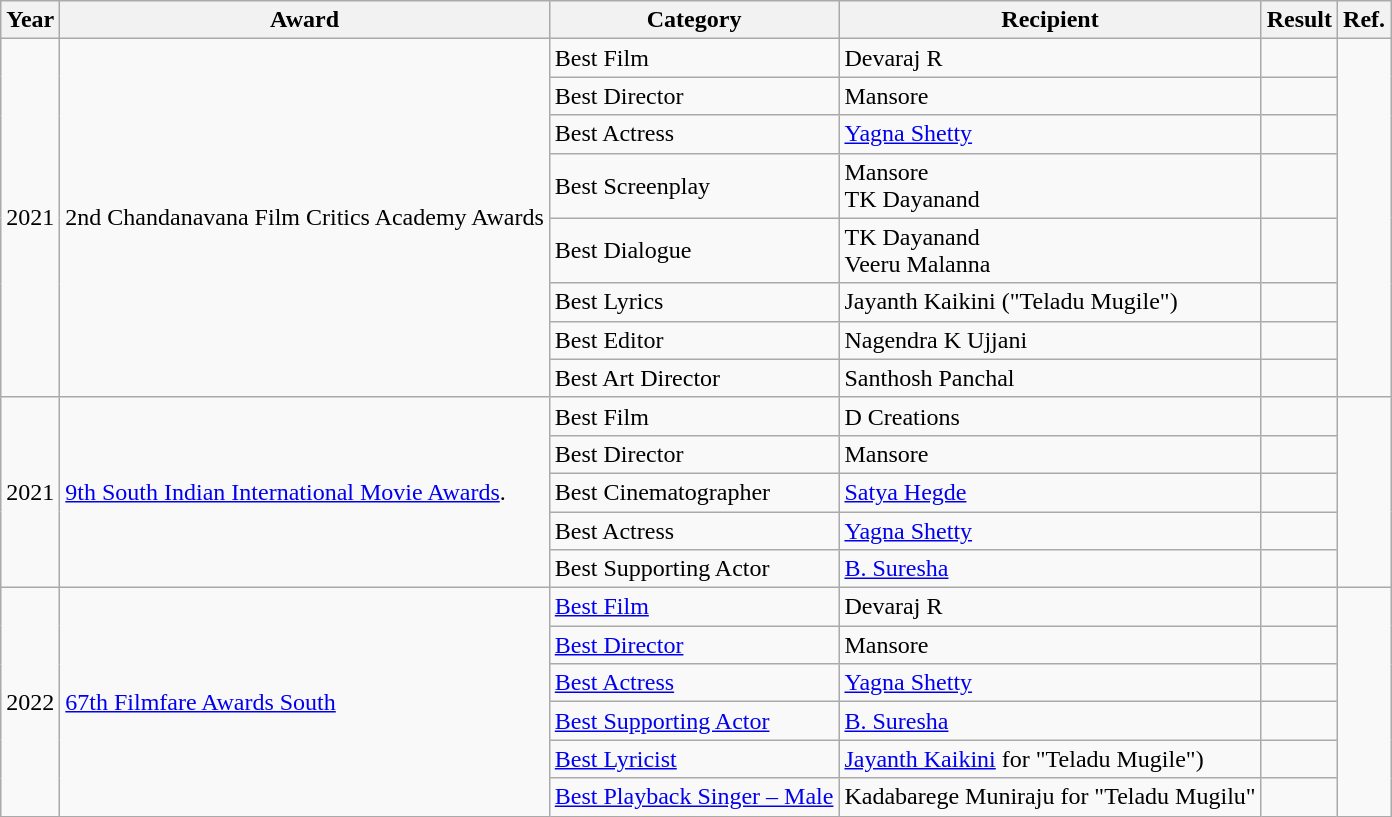<table class=wikitable>
<tr>
<th>Year</th>
<th>Award</th>
<th>Category</th>
<th>Recipient</th>
<th>Result</th>
<th>Ref.</th>
</tr>
<tr>
<td rowspan=8>2021</td>
<td rowspan=8>2nd Chandanavana Film Critics Academy Awards</td>
<td>Best Film</td>
<td>Devaraj R</td>
<td></td>
<td rowspan=8></td>
</tr>
<tr>
<td>Best Director</td>
<td>Mansore</td>
<td></td>
</tr>
<tr>
<td>Best Actress</td>
<td><a href='#'>Yagna Shetty</a></td>
<td></td>
</tr>
<tr>
<td>Best Screenplay</td>
<td>Mansore<br> TK Dayanand</td>
<td></td>
</tr>
<tr>
<td>Best Dialogue</td>
<td>TK Dayanand<br> Veeru Malanna</td>
<td></td>
</tr>
<tr>
<td>Best Lyrics</td>
<td>Jayanth Kaikini ("Teladu Mugile")</td>
<td></td>
</tr>
<tr>
<td>Best Editor</td>
<td>Nagendra K Ujjani</td>
<td></td>
</tr>
<tr>
<td>Best Art Director</td>
<td>Santhosh Panchal</td>
<td></td>
</tr>
<tr>
<td rowspan=5>2021</td>
<td rowspan=5><a href='#'>9th South Indian International Movie Awards</a>.</td>
<td>Best Film</td>
<td>D Creations</td>
<td></td>
<td rowspan=5></td>
</tr>
<tr>
<td>Best Director</td>
<td>Mansore</td>
<td></td>
</tr>
<tr>
<td>Best Cinematographer</td>
<td><a href='#'>Satya Hegde</a></td>
<td></td>
</tr>
<tr>
<td>Best Actress</td>
<td><a href='#'>Yagna Shetty</a></td>
<td></td>
</tr>
<tr>
<td>Best Supporting Actor</td>
<td><a href='#'>B. Suresha</a></td>
<td></td>
</tr>
<tr>
<td rowspan=6>2022</td>
<td rowspan=6><a href='#'>67th Filmfare Awards South</a></td>
<td><a href='#'>Best Film</a></td>
<td>Devaraj R</td>
<td></td>
<td rowspan=6></td>
</tr>
<tr>
<td><a href='#'>Best Director</a></td>
<td>Mansore</td>
<td></td>
</tr>
<tr>
<td><a href='#'>Best Actress</a></td>
<td><a href='#'>Yagna Shetty</a></td>
<td></td>
</tr>
<tr>
<td><a href='#'>Best Supporting Actor</a></td>
<td><a href='#'>B. Suresha</a></td>
<td></td>
</tr>
<tr>
<td><a href='#'>Best Lyricist</a></td>
<td><a href='#'>Jayanth Kaikini</a> for "Teladu Mugile")</td>
<td></td>
</tr>
<tr>
<td><a href='#'>Best Playback Singer – Male</a></td>
<td>Kadabarege Muniraju for "Teladu Mugilu"</td>
<td></td>
</tr>
</table>
